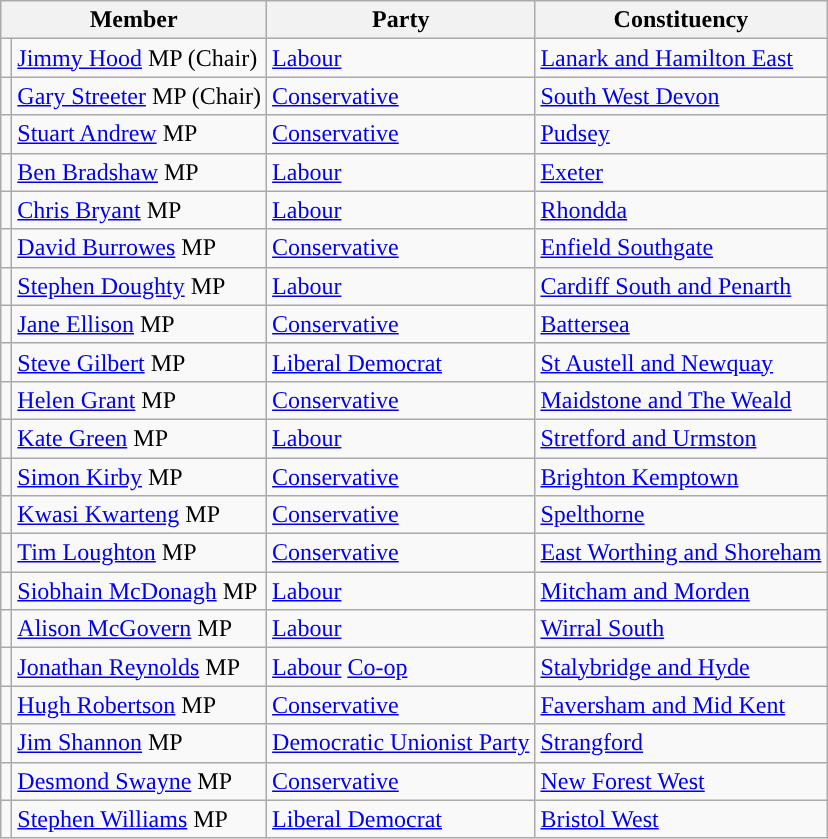<table class="wikitable">
<tr>
<th colspan="2" style="vertical-align:top;">Member</th>
<th valign="top">Party</th>
<th valign="top">Constituency</th>
</tr>
<tr>
<td style="color:inherit;background:"></td>
<td><a href='#'>Jimmy Hood</a> MP (Chair)</td>
<td><a href='#'>Labour</a></td>
<td><a href='#'>Lanark and Hamilton East</a></td>
</tr>
<tr>
<td style="color:inherit;background:"></td>
<td><a href='#'>Gary Streeter</a> MP (Chair)</td>
<td><a href='#'>Conservative</a></td>
<td><a href='#'>South West Devon</a></td>
</tr>
<tr>
<td style="color:inherit;background:"></td>
<td><a href='#'>Stuart Andrew</a> MP</td>
<td><a href='#'>Conservative</a></td>
<td><a href='#'>Pudsey</a></td>
</tr>
<tr>
<td style="color:inherit;background:"></td>
<td><a href='#'>Ben Bradshaw</a> MP</td>
<td><a href='#'>Labour</a></td>
<td><a href='#'>Exeter</a></td>
</tr>
<tr>
<td style="color:inherit;background:"></td>
<td><a href='#'>Chris Bryant</a> MP</td>
<td><a href='#'>Labour</a></td>
<td><a href='#'>Rhondda</a></td>
</tr>
<tr>
<td style="color:inherit;background:"></td>
<td><a href='#'>David Burrowes</a> MP</td>
<td><a href='#'>Conservative</a></td>
<td><a href='#'>Enfield Southgate</a></td>
</tr>
<tr>
<td style="color:inherit;background:"></td>
<td><a href='#'>Stephen Doughty</a> MP</td>
<td><a href='#'>Labour</a></td>
<td><a href='#'>Cardiff South and Penarth</a></td>
</tr>
<tr>
<td style="color:inherit;background:"></td>
<td><a href='#'>Jane Ellison</a> MP</td>
<td><a href='#'>Conservative</a></td>
<td><a href='#'>Battersea</a></td>
</tr>
<tr>
<td style="color:inherit;background:"></td>
<td><a href='#'>Steve Gilbert</a> MP</td>
<td><a href='#'>Liberal Democrat</a></td>
<td><a href='#'>St Austell and Newquay</a></td>
</tr>
<tr>
<td style="color:inherit;background:"></td>
<td><a href='#'>Helen Grant</a> MP</td>
<td><a href='#'>Conservative</a></td>
<td><a href='#'>Maidstone and The Weald</a></td>
</tr>
<tr>
<td style="color:inherit;background:"></td>
<td><a href='#'>Kate Green</a> MP</td>
<td><a href='#'>Labour</a></td>
<td><a href='#'>Stretford and Urmston</a></td>
</tr>
<tr>
<td style="color:inherit;background:"></td>
<td><a href='#'>Simon Kirby</a> MP</td>
<td><a href='#'>Conservative</a></td>
<td><a href='#'>Brighton Kemptown</a></td>
</tr>
<tr>
<td style="color:inherit;background:"></td>
<td><a href='#'>Kwasi Kwarteng</a> MP</td>
<td><a href='#'>Conservative</a></td>
<td><a href='#'>Spelthorne</a></td>
</tr>
<tr>
<td style="color:inherit;background:"></td>
<td><a href='#'>Tim Loughton</a> MP</td>
<td><a href='#'>Conservative</a></td>
<td><a href='#'>East Worthing and Shoreham</a></td>
</tr>
<tr>
<td style="color:inherit;background:"></td>
<td><a href='#'>Siobhain McDonagh</a> MP</td>
<td><a href='#'>Labour</a></td>
<td><a href='#'>Mitcham and Morden</a></td>
</tr>
<tr>
<td style="color:inherit;background:"></td>
<td><a href='#'>Alison McGovern</a> MP</td>
<td><a href='#'>Labour</a></td>
<td><a href='#'>Wirral South</a></td>
</tr>
<tr>
<td style="color:inherit;background:"></td>
<td><a href='#'>Jonathan Reynolds</a> MP</td>
<td><a href='#'>Labour</a> <a href='#'>Co-op</a></td>
<td><a href='#'>Stalybridge and Hyde</a></td>
</tr>
<tr>
<td style="color:inherit;background:"></td>
<td><a href='#'>Hugh Robertson</a> MP</td>
<td><a href='#'>Conservative</a></td>
<td><a href='#'>Faversham and Mid Kent</a></td>
</tr>
<tr>
<td style="color:inherit;background:"></td>
<td><a href='#'>Jim Shannon</a> MP</td>
<td><a href='#'>Democratic Unionist Party</a></td>
<td><a href='#'>Strangford</a></td>
</tr>
<tr>
<td style="color:inherit;background:"></td>
<td><a href='#'>Desmond Swayne</a> MP</td>
<td><a href='#'>Conservative</a></td>
<td><a href='#'>New Forest West</a></td>
</tr>
<tr>
<td style="color:inherit;background:"></td>
<td><a href='#'>Stephen Williams</a> MP</td>
<td><a href='#'>Liberal Democrat</a></td>
<td><a href='#'>Bristol West</a></td>
</tr>
</table>
